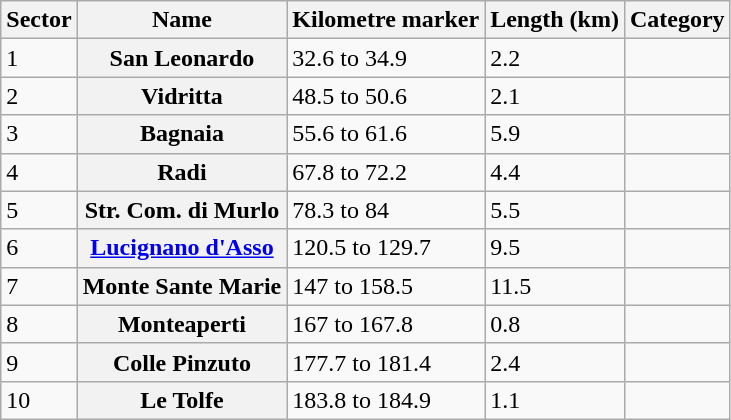<table class="wikitable plainrowheaders">
<tr>
<th scope=col>Sector</th>
<th scope=col>Name</th>
<th scope=col>Kilometre marker</th>
<th scope=col>Length (km)</th>
<th scope=col>Category</th>
</tr>
<tr>
<td>1</td>
<th scope=row>San Leonardo</th>
<td>32.6 to 34.9</td>
<td>2.2</td>
<td></td>
</tr>
<tr>
<td>2</td>
<th scope=row>Vidritta</th>
<td>48.5 to 50.6</td>
<td>2.1</td>
<td></td>
</tr>
<tr>
<td>3</td>
<th scope=row>Bagnaia</th>
<td>55.6 to 61.6</td>
<td>5.9</td>
<td></td>
</tr>
<tr>
<td>4</td>
<th scope=row>Radi</th>
<td>67.8 to 72.2</td>
<td>4.4</td>
<td></td>
</tr>
<tr>
<td>5</td>
<th scope=row>Str. Com. di Murlo</th>
<td>78.3 to 84</td>
<td>5.5</td>
<td></td>
</tr>
<tr>
<td>6</td>
<th scope=row><a href='#'>Lucignano d'Asso</a></th>
<td>120.5 to 129.7</td>
<td>9.5</td>
<td></td>
</tr>
<tr>
<td>7</td>
<th scope=row>Monte Sante Marie</th>
<td>147 to 158.5</td>
<td>11.5</td>
<td></td>
</tr>
<tr>
<td>8</td>
<th scope=row>Monteaperti</th>
<td>167 to 167.8</td>
<td>0.8</td>
<td></td>
</tr>
<tr>
<td>9</td>
<th scope=row>Colle Pinzuto</th>
<td>177.7 to 181.4</td>
<td>2.4</td>
<td></td>
</tr>
<tr>
<td>10</td>
<th scope=row>Le Tolfe</th>
<td>183.8 to 184.9</td>
<td>1.1</td>
<td></td>
</tr>
</table>
